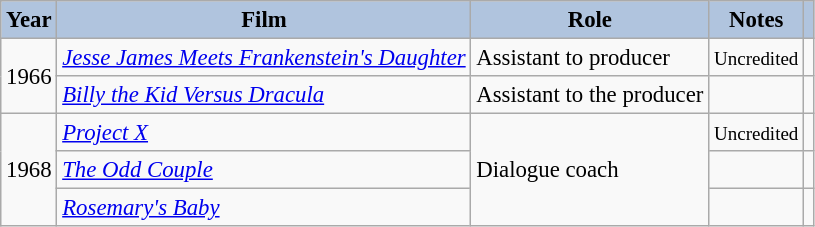<table class="wikitable" style="font-size:95%;">
<tr>
<th style="background:#B0C4DE;">Year</th>
<th style="background:#B0C4DE;">Film</th>
<th style="background:#B0C4DE;">Role</th>
<th style="background:#B0C4DE;">Notes</th>
<th style="background:#B0C4DE;"></th>
</tr>
<tr>
<td rowspan=2>1966</td>
<td><em><a href='#'>Jesse James Meets Frankenstein's Daughter</a></em></td>
<td>Assistant to producer</td>
<td style="text-align:center;"><small>Uncredited</small></td>
<td></td>
</tr>
<tr>
<td><em><a href='#'>Billy the Kid Versus Dracula</a></em></td>
<td>Assistant to the producer</td>
<td></td>
<td></td>
</tr>
<tr>
<td rowspan=3>1968</td>
<td><em><a href='#'>Project X</a></em></td>
<td rowspan=3>Dialogue coach</td>
<td style="text-align:center;"><small>Uncredited</small></td>
<td></td>
</tr>
<tr>
<td><em><a href='#'>The Odd Couple</a></em></td>
<td></td>
<td style="text-align:center;"></td>
</tr>
<tr>
<td><em><a href='#'>Rosemary's Baby</a></em></td>
<td></td>
<td></td>
</tr>
</table>
